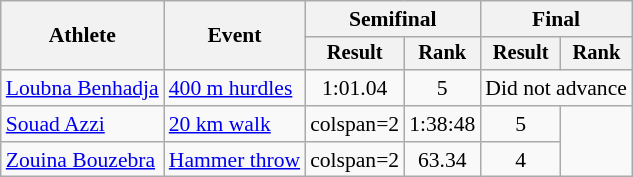<table class="wikitable" style="font-size:90%">
<tr>
<th rowspan="2">Athlete</th>
<th rowspan="2">Event</th>
<th colspan="2">Semifinal</th>
<th colspan="2">Final</th>
</tr>
<tr style="font-size:95%">
<th>Result</th>
<th>Rank</th>
<th>Result</th>
<th>Rank</th>
</tr>
<tr align=center>
<td align=left><a href='#'>Loubna Benhadja</a></td>
<td align=left><a href='#'>400 m hurdles</a></td>
<td>1:01.04</td>
<td>5</td>
<td colspan=2>Did not advance</td>
</tr>
<tr align=center>
<td align=left><a href='#'>Souad Azzi</a></td>
<td align=left><a href='#'>20 km walk</a></td>
<td>colspan=2 </td>
<td>1:38:48</td>
<td>5</td>
</tr>
<tr align=center>
<td align=left><a href='#'>Zouina Bouzebra</a></td>
<td align=left><a href='#'>Hammer throw</a></td>
<td>colspan=2 </td>
<td>63.34</td>
<td>4</td>
</tr>
</table>
